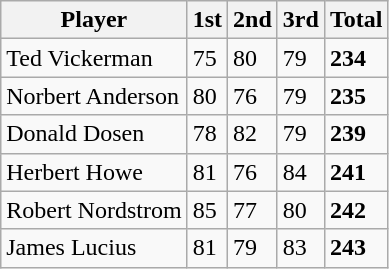<table class="wikitable">
<tr>
<th>Player</th>
<th>1st</th>
<th>2nd</th>
<th>3rd</th>
<th>Total</th>
</tr>
<tr>
<td>Ted Vickerman</td>
<td>75</td>
<td>80</td>
<td>79</td>
<td><strong>234</strong></td>
</tr>
<tr>
<td>Norbert Anderson</td>
<td>80</td>
<td>76</td>
<td>79</td>
<td><strong>235</strong></td>
</tr>
<tr>
<td>Donald Dosen</td>
<td>78</td>
<td>82</td>
<td>79</td>
<td><strong>239</strong></td>
</tr>
<tr>
<td>Herbert Howe</td>
<td>81</td>
<td>76</td>
<td>84</td>
<td><strong>241</strong></td>
</tr>
<tr>
<td>Robert Nordstrom</td>
<td>85</td>
<td>77</td>
<td>80</td>
<td><strong>242</strong></td>
</tr>
<tr>
<td>James Lucius</td>
<td>81</td>
<td>79</td>
<td>83</td>
<td><strong>243</strong></td>
</tr>
</table>
